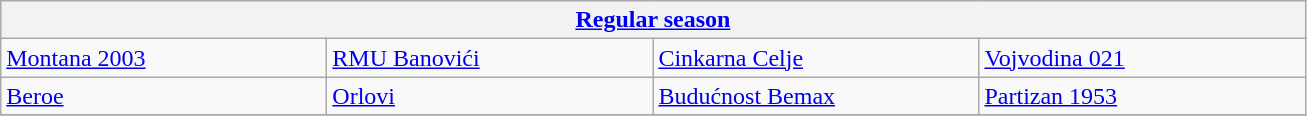<table class="wikitable" style="white-space: nowrap;">
<tr>
<th colspan=5><a href='#'>Regular season</a></th>
</tr>
<tr>
<td width=210> <a href='#'>Montana 2003</a></td>
<td width=210> <a href='#'>RMU Banovići</a></td>
<td width=210> <a href='#'>Cinkarna Celje</a></td>
<td width=210> <a href='#'>Vojvodina 021</a></td>
</tr>
<tr>
<td width=210> <a href='#'>Beroe</a></td>
<td width=210> <a href='#'>Orlovi</a></td>
<td width=210> <a href='#'>Budućnost Bemax</a></td>
<td width=210> <a href='#'>Partizan 1953</a></td>
</tr>
<tr>
</tr>
</table>
